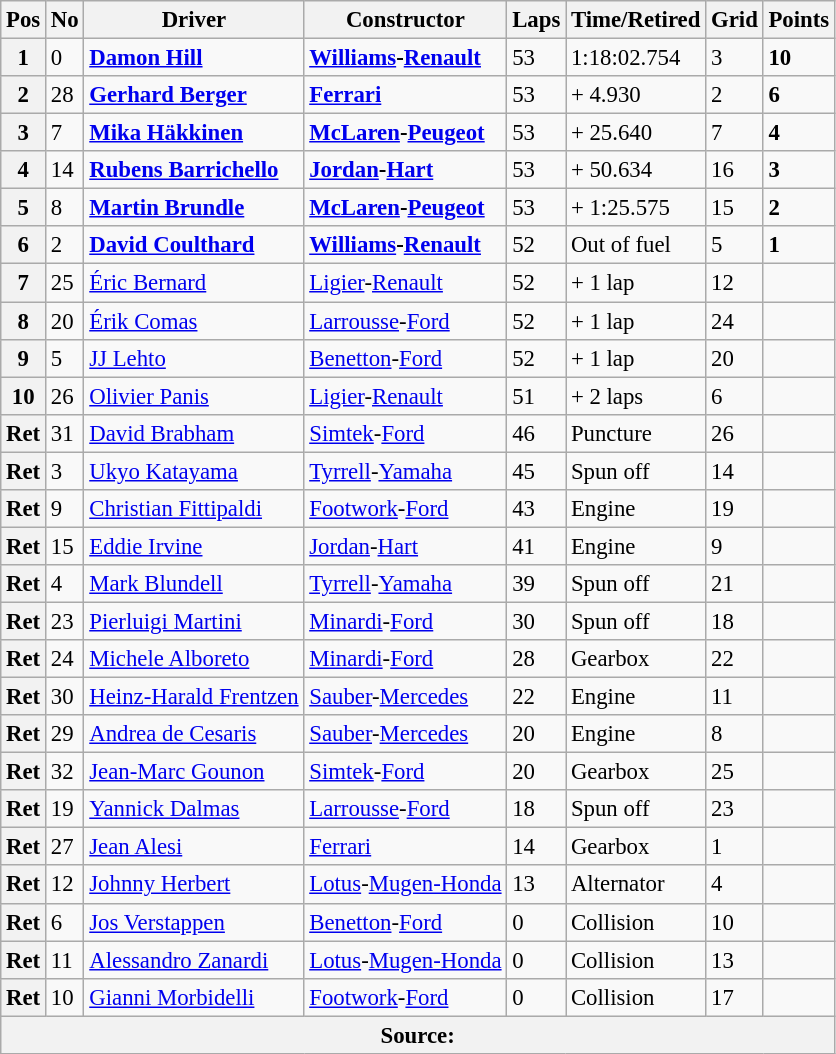<table class="wikitable" style="font-size: 95%;">
<tr>
<th>Pos</th>
<th>No</th>
<th>Driver</th>
<th>Constructor</th>
<th>Laps</th>
<th>Time/Retired</th>
<th>Grid</th>
<th>Points</th>
</tr>
<tr>
<th>1</th>
<td>0</td>
<td> <strong><a href='#'>Damon Hill</a></strong></td>
<td><strong><a href='#'>Williams</a>-<a href='#'>Renault</a></strong></td>
<td>53</td>
<td>1:18:02.754</td>
<td>3</td>
<td><strong>10</strong></td>
</tr>
<tr>
<th>2</th>
<td>28</td>
<td> <strong><a href='#'>Gerhard Berger</a></strong></td>
<td><strong><a href='#'>Ferrari</a></strong></td>
<td>53</td>
<td>+ 4.930</td>
<td>2</td>
<td><strong>6</strong></td>
</tr>
<tr>
<th>3</th>
<td>7</td>
<td> <strong><a href='#'>Mika Häkkinen</a></strong></td>
<td><strong><a href='#'>McLaren</a>-<a href='#'>Peugeot</a></strong></td>
<td>53</td>
<td>+ 25.640</td>
<td>7</td>
<td><strong>4</strong></td>
</tr>
<tr>
<th>4</th>
<td>14</td>
<td> <strong><a href='#'>Rubens Barrichello</a></strong></td>
<td><strong><a href='#'>Jordan</a>-<a href='#'>Hart</a></strong></td>
<td>53</td>
<td>+ 50.634</td>
<td>16</td>
<td><strong>3</strong></td>
</tr>
<tr>
<th>5</th>
<td>8</td>
<td> <strong><a href='#'>Martin Brundle</a></strong></td>
<td><strong><a href='#'>McLaren</a>-<a href='#'>Peugeot</a></strong></td>
<td>53</td>
<td>+ 1:25.575</td>
<td>15</td>
<td><strong>2</strong></td>
</tr>
<tr>
<th>6</th>
<td>2</td>
<td> <strong><a href='#'>David Coulthard</a></strong></td>
<td><strong><a href='#'>Williams</a>-<a href='#'>Renault</a></strong></td>
<td>52</td>
<td>Out of fuel</td>
<td>5</td>
<td><strong>1</strong></td>
</tr>
<tr>
<th>7</th>
<td>25</td>
<td> <a href='#'>Éric Bernard</a></td>
<td><a href='#'>Ligier</a>-<a href='#'>Renault</a></td>
<td>52</td>
<td>+ 1 lap</td>
<td>12</td>
<td> </td>
</tr>
<tr>
<th>8</th>
<td>20</td>
<td> <a href='#'>Érik Comas</a></td>
<td><a href='#'>Larrousse</a>-<a href='#'>Ford</a></td>
<td>52</td>
<td>+ 1 lap</td>
<td>24</td>
<td> </td>
</tr>
<tr>
<th>9</th>
<td>5</td>
<td> <a href='#'>JJ Lehto</a></td>
<td><a href='#'>Benetton</a>-<a href='#'>Ford</a></td>
<td>52</td>
<td>+ 1 lap</td>
<td>20</td>
<td> </td>
</tr>
<tr>
<th>10</th>
<td>26</td>
<td> <a href='#'>Olivier Panis</a></td>
<td><a href='#'>Ligier</a>-<a href='#'>Renault</a></td>
<td>51</td>
<td>+ 2 laps</td>
<td>6</td>
<td> </td>
</tr>
<tr>
<th>Ret</th>
<td>31</td>
<td> <a href='#'>David Brabham</a></td>
<td><a href='#'>Simtek</a>-<a href='#'>Ford</a></td>
<td>46</td>
<td>Puncture</td>
<td>26</td>
<td> </td>
</tr>
<tr>
<th>Ret</th>
<td>3</td>
<td> <a href='#'>Ukyo Katayama</a></td>
<td><a href='#'>Tyrrell</a>-<a href='#'>Yamaha</a></td>
<td>45</td>
<td>Spun off</td>
<td>14</td>
<td> </td>
</tr>
<tr>
<th>Ret</th>
<td>9</td>
<td> <a href='#'>Christian Fittipaldi</a></td>
<td><a href='#'>Footwork</a>-<a href='#'>Ford</a></td>
<td>43</td>
<td>Engine</td>
<td>19</td>
<td> </td>
</tr>
<tr>
<th>Ret</th>
<td>15</td>
<td> <a href='#'>Eddie Irvine</a></td>
<td><a href='#'>Jordan</a>-<a href='#'>Hart</a></td>
<td>41</td>
<td>Engine</td>
<td>9</td>
<td> </td>
</tr>
<tr>
<th>Ret</th>
<td>4</td>
<td> <a href='#'>Mark Blundell</a></td>
<td><a href='#'>Tyrrell</a>-<a href='#'>Yamaha</a></td>
<td>39</td>
<td>Spun off</td>
<td>21</td>
<td> </td>
</tr>
<tr>
<th>Ret</th>
<td>23</td>
<td> <a href='#'>Pierluigi Martini</a></td>
<td><a href='#'>Minardi</a>-<a href='#'>Ford</a></td>
<td>30</td>
<td>Spun off</td>
<td>18</td>
<td> </td>
</tr>
<tr>
<th>Ret</th>
<td>24</td>
<td> <a href='#'>Michele Alboreto</a></td>
<td><a href='#'>Minardi</a>-<a href='#'>Ford</a></td>
<td>28</td>
<td>Gearbox</td>
<td>22</td>
<td> </td>
</tr>
<tr>
<th>Ret</th>
<td>30</td>
<td> <a href='#'>Heinz-Harald Frentzen</a></td>
<td><a href='#'>Sauber</a>-<a href='#'>Mercedes</a></td>
<td>22</td>
<td>Engine</td>
<td>11</td>
<td> </td>
</tr>
<tr>
<th>Ret</th>
<td>29</td>
<td> <a href='#'>Andrea de Cesaris</a></td>
<td><a href='#'>Sauber</a>-<a href='#'>Mercedes</a></td>
<td>20</td>
<td>Engine</td>
<td>8</td>
<td> </td>
</tr>
<tr>
<th>Ret</th>
<td>32</td>
<td> <a href='#'>Jean-Marc Gounon</a></td>
<td><a href='#'>Simtek</a>-<a href='#'>Ford</a></td>
<td>20</td>
<td>Gearbox</td>
<td>25</td>
<td> </td>
</tr>
<tr>
<th>Ret</th>
<td>19</td>
<td> <a href='#'>Yannick Dalmas</a></td>
<td><a href='#'>Larrousse</a>-<a href='#'>Ford</a></td>
<td>18</td>
<td>Spun off</td>
<td>23</td>
<td> </td>
</tr>
<tr>
<th>Ret</th>
<td>27</td>
<td> <a href='#'>Jean Alesi</a></td>
<td><a href='#'>Ferrari</a></td>
<td>14</td>
<td>Gearbox</td>
<td>1</td>
<td> </td>
</tr>
<tr>
<th>Ret</th>
<td>12</td>
<td> <a href='#'>Johnny Herbert</a></td>
<td><a href='#'>Lotus</a>-<a href='#'>Mugen-Honda</a></td>
<td>13</td>
<td>Alternator</td>
<td>4</td>
<td> </td>
</tr>
<tr>
<th>Ret</th>
<td>6</td>
<td> <a href='#'>Jos Verstappen</a></td>
<td><a href='#'>Benetton</a>-<a href='#'>Ford</a></td>
<td>0</td>
<td>Collision</td>
<td>10</td>
<td> </td>
</tr>
<tr>
<th>Ret</th>
<td>11</td>
<td> <a href='#'>Alessandro Zanardi</a></td>
<td><a href='#'>Lotus</a>-<a href='#'>Mugen-Honda</a></td>
<td>0</td>
<td>Collision</td>
<td>13</td>
<td> </td>
</tr>
<tr>
<th>Ret</th>
<td>10</td>
<td> <a href='#'>Gianni Morbidelli</a></td>
<td><a href='#'>Footwork</a>-<a href='#'>Ford</a></td>
<td>0</td>
<td>Collision</td>
<td>17</td>
<td> </td>
</tr>
<tr>
<th colspan="8">Source:</th>
</tr>
</table>
